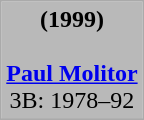<table class="wikitable" style="font-style:bold; font-size:100%; border:3px" cellpadding="2">
<tr align="center" bgcolor="b9b9b9">
<td><strong>(1999)</strong><br><br><strong><a href='#'>Paul Molitor</a></strong><br>3B: 1978–92</td>
</tr>
<tr>
</tr>
</table>
